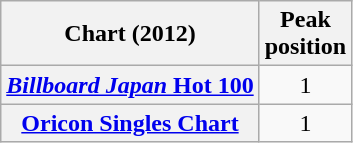<table class="wikitable plainrowheaders sortable" style="text-align:center;" border="1">
<tr>
<th scope="col">Chart (2012)</th>
<th scope="col">Peak<br>position</th>
</tr>
<tr>
<th scope="row"><a href='#'><em>Billboard Japan</em> Hot 100</a></th>
<td>1</td>
</tr>
<tr>
<th scope="row"><a href='#'>Oricon Singles Chart</a></th>
<td>1</td>
</tr>
</table>
